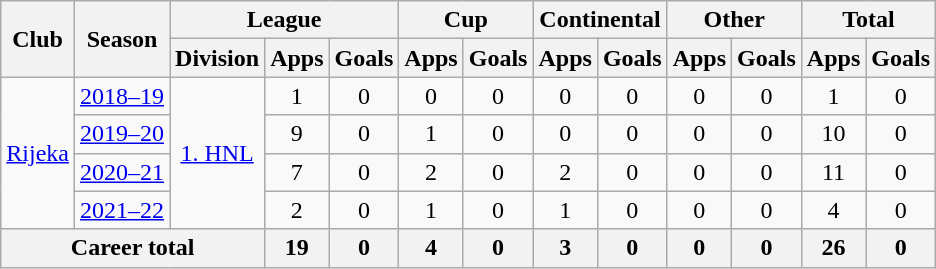<table class="wikitable" style="text-align: center">
<tr>
<th rowspan="2">Club</th>
<th rowspan="2">Season</th>
<th colspan="3">League</th>
<th colspan="2">Cup</th>
<th colspan="2">Continental</th>
<th colspan="2">Other</th>
<th colspan="2">Total</th>
</tr>
<tr>
<th>Division</th>
<th>Apps</th>
<th>Goals</th>
<th>Apps</th>
<th>Goals</th>
<th>Apps</th>
<th>Goals</th>
<th>Apps</th>
<th>Goals</th>
<th>Apps</th>
<th>Goals</th>
</tr>
<tr>
<td rowspan="4"><a href='#'>Rijeka</a></td>
<td><a href='#'>2018–19</a></td>
<td rowspan="4"><a href='#'>1. HNL</a></td>
<td>1</td>
<td>0</td>
<td>0</td>
<td>0</td>
<td>0</td>
<td>0</td>
<td>0</td>
<td>0</td>
<td>1</td>
<td>0</td>
</tr>
<tr>
<td><a href='#'>2019–20</a></td>
<td>9</td>
<td>0</td>
<td>1</td>
<td>0</td>
<td>0</td>
<td>0</td>
<td>0</td>
<td>0</td>
<td>10</td>
<td>0</td>
</tr>
<tr>
<td><a href='#'>2020–21</a></td>
<td>7</td>
<td>0</td>
<td>2</td>
<td>0</td>
<td>2</td>
<td>0</td>
<td>0</td>
<td>0</td>
<td>11</td>
<td>0</td>
</tr>
<tr>
<td><a href='#'>2021–22</a></td>
<td>2</td>
<td>0</td>
<td>1</td>
<td>0</td>
<td>1</td>
<td>0</td>
<td>0</td>
<td>0</td>
<td>4</td>
<td>0</td>
</tr>
<tr>
<th colspan=3>Career total</th>
<th>19</th>
<th>0</th>
<th>4</th>
<th>0</th>
<th>3</th>
<th>0</th>
<th>0</th>
<th>0</th>
<th>26</th>
<th>0</th>
</tr>
</table>
